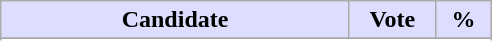<table class="wikitable">
<tr>
<th style="background:#ddf; width:225px;">Candidate</th>
<th style="background:#ddf; width:50px;">Vote</th>
<th style="background:#ddf; width:30px;">%</th>
</tr>
<tr>
</tr>
<tr>
</tr>
</table>
